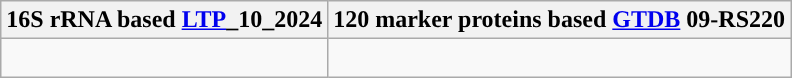<table class="wikitable">
<tr>
<th colspan=1>16S rRNA based <a href='#'>LTP</a>_10_2024</th>
<th colspan=1>120 marker proteins based <a href='#'>GTDB</a> 09-RS220</th>
</tr>
<tr>
<td style="vertical-align:top"><br></td>
<td><br></td>
</tr>
</table>
